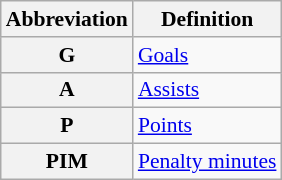<table class="wikitable" style="font-size:90%;">
<tr>
<th scope="col">Abbreviation</th>
<th scope="col">Definition</th>
</tr>
<tr>
<th scope="row">G</th>
<td><a href='#'>Goals</a></td>
</tr>
<tr>
<th scope="row">A</th>
<td><a href='#'>Assists</a></td>
</tr>
<tr>
<th scope="row">P</th>
<td><a href='#'>Points</a></td>
</tr>
<tr>
<th scope="row">PIM</th>
<td><a href='#'>Penalty minutes</a></td>
</tr>
</table>
